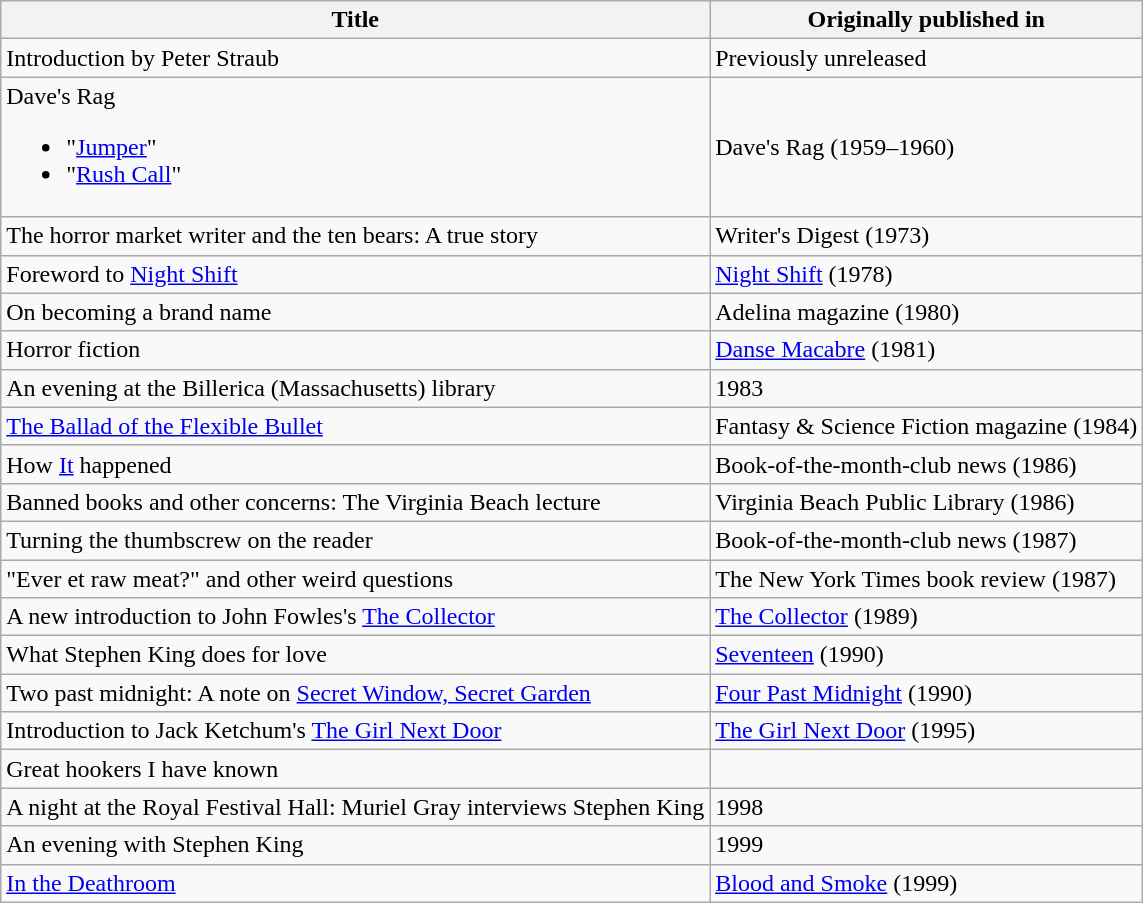<table class="wikitable">
<tr>
<th>Title</th>
<th>Originally published in</th>
</tr>
<tr>
<td>Introduction by Peter Straub</td>
<td>Previously unreleased</td>
</tr>
<tr>
<td>Dave's Rag<br><ul><li>"<a href='#'>Jumper</a>"</li><li>"<a href='#'>Rush Call</a>"</li></ul></td>
<td>Dave's Rag (1959–1960)</td>
</tr>
<tr>
<td>The horror market writer and the ten bears: A true story</td>
<td>Writer's Digest (1973)</td>
</tr>
<tr>
<td>Foreword to <a href='#'>Night Shift</a></td>
<td><a href='#'>Night Shift</a> (1978)</td>
</tr>
<tr>
<td>On becoming a brand name</td>
<td>Adelina magazine (1980)</td>
</tr>
<tr>
<td>Horror fiction</td>
<td><a href='#'>Danse Macabre</a> (1981)</td>
</tr>
<tr>
<td>An evening at the Billerica (Massachusetts) library</td>
<td>1983</td>
</tr>
<tr>
<td><a href='#'>The Ballad of the Flexible Bullet</a></td>
<td>Fantasy & Science Fiction magazine (1984)</td>
</tr>
<tr>
<td>How <a href='#'>It</a> happened</td>
<td>Book-of-the-month-club news (1986)</td>
</tr>
<tr>
<td>Banned books and other concerns: The Virginia Beach lecture</td>
<td>Virginia Beach Public Library (1986)</td>
</tr>
<tr>
<td>Turning the thumbscrew on the reader</td>
<td>Book-of-the-month-club news (1987)</td>
</tr>
<tr>
<td>"Ever et raw meat?" and other weird questions</td>
<td>The New York Times book review (1987)</td>
</tr>
<tr>
<td>A new introduction to John Fowles's <a href='#'>The Collector</a></td>
<td><a href='#'>The Collector</a> (1989)</td>
</tr>
<tr>
<td>What Stephen King does for love</td>
<td><a href='#'>Seventeen</a> (1990)</td>
</tr>
<tr>
<td>Two past midnight: A note on <a href='#'>Secret Window, Secret Garden</a></td>
<td><a href='#'>Four Past Midnight</a> (1990)</td>
</tr>
<tr>
<td>Introduction to Jack Ketchum's <a href='#'>The Girl Next Door</a></td>
<td><a href='#'>The Girl Next Door</a> (1995)</td>
</tr>
<tr>
<td>Great hookers I have known</td>
<td></td>
</tr>
<tr>
<td>A night at the Royal Festival Hall: Muriel Gray interviews Stephen King</td>
<td>1998</td>
</tr>
<tr>
<td>An evening with Stephen King</td>
<td>1999</td>
</tr>
<tr>
<td><a href='#'>In the Deathroom</a></td>
<td><a href='#'>Blood and Smoke</a> (1999)</td>
</tr>
</table>
